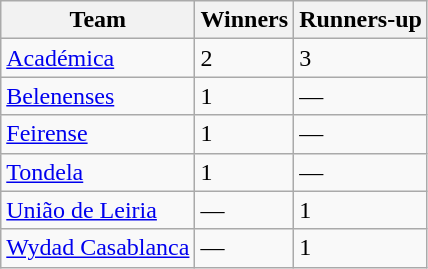<table class="wikitable">
<tr>
<th>Team</th>
<th>Winners</th>
<th>Runners-up</th>
</tr>
<tr>
<td> <a href='#'>Académica</a></td>
<td>2</td>
<td>3</td>
</tr>
<tr>
<td> <a href='#'>Belenenses</a></td>
<td>1</td>
<td>—</td>
</tr>
<tr>
<td> <a href='#'>Feirense</a></td>
<td>1</td>
<td>—</td>
</tr>
<tr>
<td> <a href='#'>Tondela</a></td>
<td>1</td>
<td>—</td>
</tr>
<tr>
<td> <a href='#'>União de Leiria</a></td>
<td>—</td>
<td>1</td>
</tr>
<tr>
<td> <a href='#'>Wydad Casablanca</a></td>
<td>—</td>
<td>1</td>
</tr>
</table>
